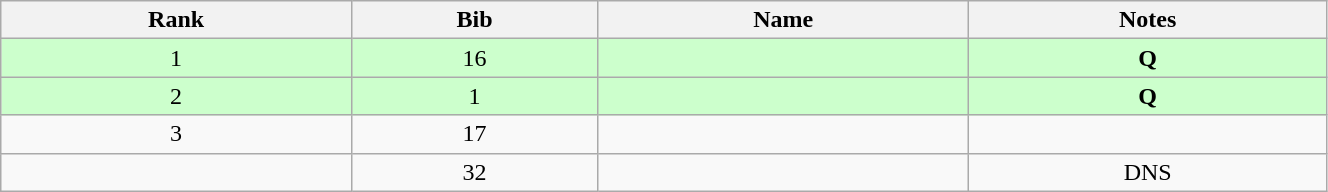<table class="wikitable" style="text-align:center;" width=70%>
<tr>
<th>Rank</th>
<th>Bib</th>
<th>Name</th>
<th>Notes</th>
</tr>
<tr bgcolor="#ccffcc">
<td>1</td>
<td>16</td>
<td align=left></td>
<td><strong>Q</strong></td>
</tr>
<tr bgcolor="#ccffcc">
<td>2</td>
<td>1</td>
<td align=left></td>
<td><strong>Q</strong></td>
</tr>
<tr>
<td>3</td>
<td>17</td>
<td align=left></td>
<td></td>
</tr>
<tr>
<td></td>
<td>32</td>
<td align=left></td>
<td>DNS</td>
</tr>
</table>
